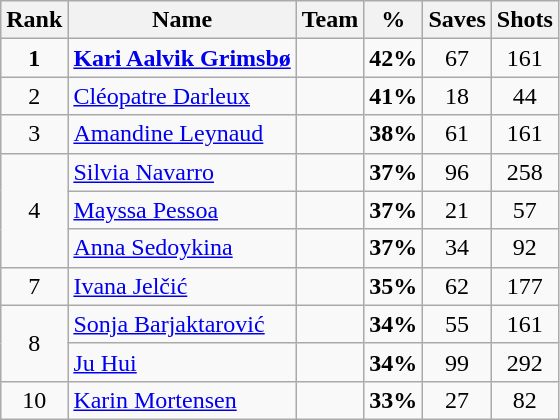<table class="wikitable" style="text-align: center;">
<tr>
<th>Rank</th>
<th>Name</th>
<th>Team</th>
<th>%</th>
<th>Saves</th>
<th>Shots</th>
</tr>
<tr>
<td><strong>1</strong></td>
<td align="left"><strong><a href='#'>Kari Aalvik Grimsbø</a></strong></td>
<td align="left"><strong></strong></td>
<td><strong>42%</strong></td>
<td>67</td>
<td>161</td>
</tr>
<tr>
<td>2</td>
<td align="left"><a href='#'>Cléopatre Darleux</a></td>
<td align="left"></td>
<td><strong>41%</strong></td>
<td>18</td>
<td>44</td>
</tr>
<tr>
<td>3</td>
<td align="left"><a href='#'>Amandine Leynaud</a></td>
<td align="left"></td>
<td><strong>38%</strong></td>
<td>61</td>
<td>161</td>
</tr>
<tr>
<td rowspan="3">4</td>
<td align="left"><a href='#'>Silvia Navarro</a></td>
<td align="left"></td>
<td><strong>37%</strong></td>
<td>96</td>
<td>258</td>
</tr>
<tr>
<td align="left"><a href='#'>Mayssa Pessoa</a></td>
<td align="left"></td>
<td><strong>37%</strong></td>
<td>21</td>
<td>57</td>
</tr>
<tr>
<td align="left"><a href='#'>Anna Sedoykina</a></td>
<td align="left"></td>
<td><strong>37%</strong></td>
<td>34</td>
<td>92</td>
</tr>
<tr>
<td>7</td>
<td align="left"><a href='#'>Ivana Jelčić</a></td>
<td align="left"></td>
<td><strong>35%</strong></td>
<td>62</td>
<td>177</td>
</tr>
<tr>
<td rowspan="2">8</td>
<td align="left"><a href='#'>Sonja Barjaktarović</a></td>
<td align="left"></td>
<td><strong>34%</strong></td>
<td>55</td>
<td>161</td>
</tr>
<tr>
<td align="left"><a href='#'>Ju Hui</a></td>
<td align="left"></td>
<td><strong>34%</strong></td>
<td>99</td>
<td>292</td>
</tr>
<tr>
<td>10</td>
<td align="left"><a href='#'>Karin Mortensen</a></td>
<td align="left"></td>
<td><strong>33%</strong></td>
<td>27</td>
<td>82</td>
</tr>
</table>
